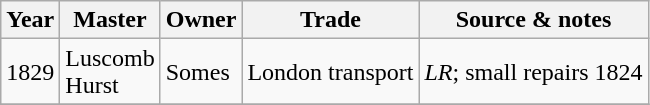<table class=" wikitable">
<tr>
<th>Year</th>
<th>Master</th>
<th>Owner</th>
<th>Trade</th>
<th>Source & notes</th>
</tr>
<tr>
<td>1829</td>
<td>Luscomb<br>Hurst</td>
<td>Somes</td>
<td>London transport</td>
<td><em>LR</em>; small repairs 1824</td>
</tr>
<tr>
</tr>
</table>
